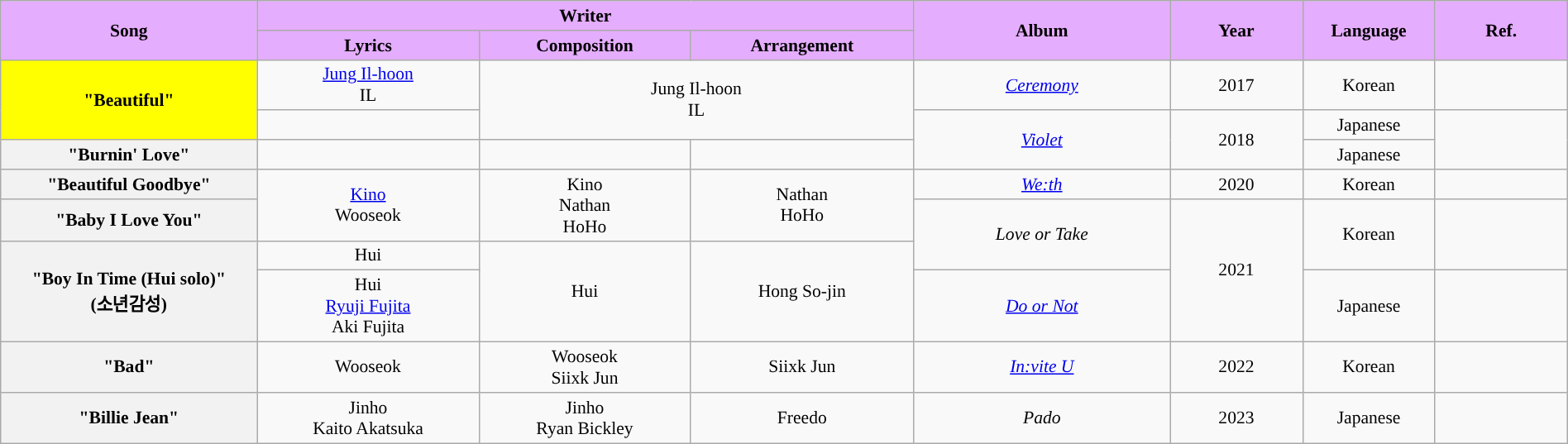<table class="wikitable" style="margin:0.5em auto; clear:both; font-size:.9em; text-align:center; width:100%">
<tr>
<th rowspan="2" style="width:200px; background:#E5ADFD;">Song</th>
<th colspan="3" style="width:700px; background:#E5ADFD;">Writer</th>
<th rowspan="2" style="width:200px; background:#E5ADFD;">Album</th>
<th rowspan="2" style="width:100px; background:#E5ADFD;">Year</th>
<th rowspan="2" style="width:100px; background:#E5ADFD;">Language</th>
<th rowspan="2" style="width:100px; background:#E5ADFD;">Ref.</th>
</tr>
<tr>
<th style=background:#E5ADFD;">Lyrics</th>
<th style=background:#E5ADFD;">Composition</th>
<th style=background:#E5ADFD;">Arrangement</th>
</tr>
<tr>
<th rowspan="2" scope="row" style="background-color:#FFFF00">"Beautiful"</th>
<td><a href='#'>Jung Il-hoon</a><br>IL</td>
<td colspan="2" rowspan="2">Jung Il-hoon<br>IL</td>
<td><em><a href='#'>Ceremony</a></em></td>
<td>2017</td>
<td>Korean</td>
<td></td>
</tr>
<tr>
<td></td>
<td rowspan="2"><em><a href='#'>Violet</a></em></td>
<td rowspan="2">2018</td>
<td>Japanese</td>
<td rowspan="2"></td>
</tr>
<tr>
<th>"Burnin' Love"</th>
<td></td>
<td></td>
<td></td>
<td>Japanese</td>
</tr>
<tr>
<th>"Beautiful Goodbye"</th>
<td rowspan="2"><a href='#'>Kino</a><br>Wooseok</td>
<td rowspan="2">Kino<br>Nathan<br>HoHo</td>
<td rowspan="2">Nathan<br>HoHo</td>
<td><em><a href='#'>We:th</a></em></td>
<td>2020</td>
<td>Korean</td>
<td></td>
</tr>
<tr>
<th>"Baby I Love You"</th>
<td rowspan="2"><em>Love or Take</em></td>
<td rowspan="3">2021</td>
<td rowspan="2">Korean</td>
<td rowspan="2"></td>
</tr>
<tr>
<th rowspan="2">"Boy In Time (Hui solo)" <br>(소년감성)</th>
<td>Hui</td>
<td rowspan="2">Hui</td>
<td rowspan="2">Hong So-jin</td>
</tr>
<tr>
<td>Hui<br><a href='#'>Ryuji Fujita</a><br>Aki Fujita</td>
<td><em><a href='#'>Do or Not</a></em></td>
<td>Japanese</td>
<td><strong></strong></td>
</tr>
<tr>
<th>"Bad"</th>
<td>Wooseok</td>
<td>Wooseok<br>Siixk Jun</td>
<td>Siixk Jun</td>
<td><em><a href='#'>In:vite U</a></em></td>
<td>2022</td>
<td>Korean</td>
<td></td>
</tr>
<tr>
<th>"Billie Jean"</th>
<td>Jinho<br>Kaito Akatsuka</td>
<td>Jinho<br>Ryan Bickley</td>
<td>Freedo</td>
<td><em>Pado</em></td>
<td>2023</td>
<td>Japanese</td>
<td></td>
</tr>
</table>
